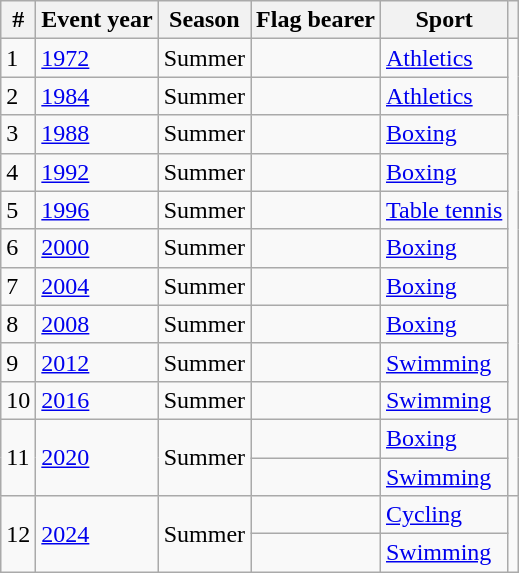<table class="wikitable sortable">
<tr>
<th>#</th>
<th>Event year</th>
<th>Season</th>
<th>Flag bearer</th>
<th>Sport</th>
<th></th>
</tr>
<tr>
<td>1</td>
<td><a href='#'>1972</a></td>
<td>Summer</td>
<td></td>
<td><a href='#'>Athletics</a></td>
<td rowspan=10></td>
</tr>
<tr>
<td>2</td>
<td><a href='#'>1984</a></td>
<td>Summer</td>
<td></td>
<td><a href='#'>Athletics</a></td>
</tr>
<tr>
<td>3</td>
<td><a href='#'>1988</a></td>
<td>Summer</td>
<td></td>
<td><a href='#'>Boxing</a></td>
</tr>
<tr>
<td>4</td>
<td><a href='#'>1992</a></td>
<td>Summer</td>
<td></td>
<td><a href='#'>Boxing</a></td>
</tr>
<tr>
<td>5</td>
<td><a href='#'>1996</a></td>
<td>Summer</td>
<td></td>
<td><a href='#'>Table tennis</a></td>
</tr>
<tr>
<td>6</td>
<td><a href='#'>2000</a></td>
<td>Summer</td>
<td></td>
<td><a href='#'>Boxing</a></td>
</tr>
<tr>
<td>7</td>
<td><a href='#'>2004</a></td>
<td>Summer</td>
<td></td>
<td><a href='#'>Boxing</a></td>
</tr>
<tr>
<td>8</td>
<td><a href='#'>2008</a></td>
<td>Summer</td>
<td></td>
<td><a href='#'>Boxing</a></td>
</tr>
<tr>
<td>9</td>
<td><a href='#'>2012</a></td>
<td>Summer</td>
<td></td>
<td><a href='#'>Swimming</a></td>
</tr>
<tr>
<td>10</td>
<td><a href='#'>2016</a></td>
<td>Summer</td>
<td></td>
<td><a href='#'>Swimming</a></td>
</tr>
<tr>
<td rowspan=2>11</td>
<td rowspan=2><a href='#'>2020</a></td>
<td rowspan=2>Summer</td>
<td></td>
<td><a href='#'>Boxing</a></td>
<td rowspan=2></td>
</tr>
<tr>
<td></td>
<td><a href='#'>Swimming</a></td>
</tr>
<tr>
<td rowspan=2>12</td>
<td rowspan=2><a href='#'>2024</a></td>
<td rowspan=2>Summer</td>
<td></td>
<td><a href='#'>Cycling</a></td>
<td rowspan=2></td>
</tr>
<tr>
<td></td>
<td><a href='#'>Swimming</a></td>
</tr>
</table>
